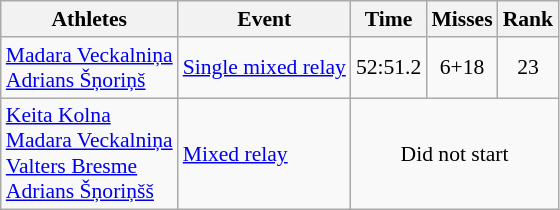<table class="wikitable" style="font-size:90%">
<tr>
<th>Athletes</th>
<th>Event</th>
<th>Time</th>
<th>Misses</th>
<th>Rank</th>
</tr>
<tr align=center>
<td align=left><a href='#'>Madara Veckalniņa</a> <br><a href='#'>Adrians Šņoriņš</a></td>
<td align=left><a href='#'>Single mixed relay</a></td>
<td>52:51.2</td>
<td>6+18</td>
<td>23</td>
</tr>
<tr align=center>
<td align=left><a href='#'>Keita Kolna</a><br><a href='#'>Madara Veckalniņa</a><br><a href='#'>Valters Bresme</a><br><a href='#'>Adrians Šņoriņšš</a></td>
<td align=left><a href='#'>Mixed relay</a></td>
<td colspan=3>Did not start</td>
</tr>
</table>
